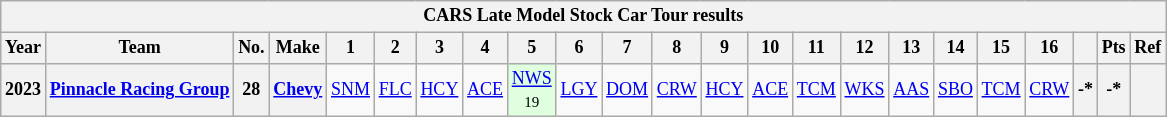<table class="wikitable" style="text-align:center; font-size:75%">
<tr>
<th colspan=23>CARS Late Model Stock Car Tour results</th>
</tr>
<tr>
<th>Year</th>
<th>Team</th>
<th>No.</th>
<th>Make</th>
<th>1</th>
<th>2</th>
<th>3</th>
<th>4</th>
<th>5</th>
<th>6</th>
<th>7</th>
<th>8</th>
<th>9</th>
<th>10</th>
<th>11</th>
<th>12</th>
<th>13</th>
<th>14</th>
<th>15</th>
<th>16</th>
<th></th>
<th>Pts</th>
<th>Ref</th>
</tr>
<tr>
<th>2023</th>
<th><a href='#'>Pinnacle Racing Group</a></th>
<th>28</th>
<th><a href='#'>Chevy</a></th>
<td><a href='#'>SNM</a></td>
<td><a href='#'>FLC</a></td>
<td><a href='#'>HCY</a></td>
<td><a href='#'>ACE</a></td>
<td style="background:#DFFFDF;"><a href='#'>NWS</a><br><small>19</small></td>
<td><a href='#'>LGY</a></td>
<td><a href='#'>DOM</a></td>
<td><a href='#'>CRW</a></td>
<td><a href='#'>HCY</a></td>
<td><a href='#'>ACE</a></td>
<td><a href='#'>TCM</a></td>
<td><a href='#'>WKS</a></td>
<td><a href='#'>AAS</a></td>
<td><a href='#'>SBO</a></td>
<td><a href='#'>TCM</a></td>
<td><a href='#'>CRW</a></td>
<th>-*</th>
<th>-*</th>
<th></th>
</tr>
</table>
